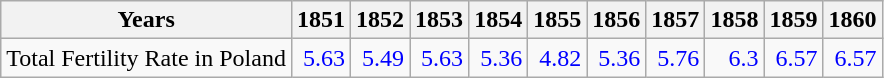<table class="wikitable " style="text-align:right">
<tr>
<th>Years</th>
<th>1851</th>
<th>1852</th>
<th>1853</th>
<th>1854</th>
<th>1855</th>
<th>1856</th>
<th>1857</th>
<th>1858</th>
<th>1859</th>
<th>1860</th>
</tr>
<tr>
<td align="left">Total Fertility Rate in Poland</td>
<td style="text-align:right; color:blue;">5.63</td>
<td style="text-align:right; color:blue;">5.49</td>
<td style="text-align:right; color:blue;">5.63</td>
<td style="text-align:right; color:blue;">5.36</td>
<td style="text-align:right; color:blue;">4.82</td>
<td style="text-align:right; color:blue;">5.36</td>
<td style="text-align:right; color:blue;">5.76</td>
<td style="text-align:right; color:blue;">6.3</td>
<td style="text-align:right; color:blue;">6.57</td>
<td style="text-align:right; color:blue;">6.57</td>
</tr>
</table>
